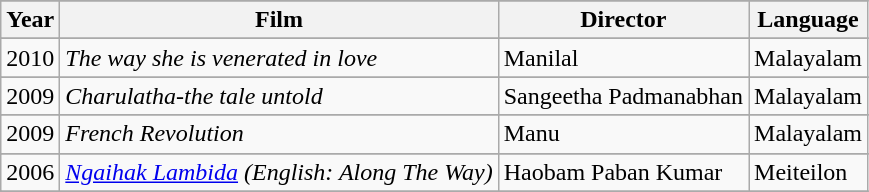<table class="wikitable sortable">
<tr>
</tr>
<tr>
<th>Year</th>
<th>Film</th>
<th>Director</th>
<th>Language</th>
</tr>
<tr>
</tr>
<tr>
<td>2010</td>
<td><em>The way she is venerated in love</em></td>
<td>Manilal</td>
<td>Malayalam</td>
</tr>
<tr>
</tr>
<tr>
<td>2009</td>
<td><em>Charulatha-the tale untold</em></td>
<td>Sangeetha Padmanabhan</td>
<td>Malayalam</td>
</tr>
<tr>
</tr>
<tr>
<td>2009</td>
<td><em>French Revolution </em></td>
<td>Manu</td>
<td>Malayalam</td>
</tr>
<tr>
</tr>
<tr>
<td>2006</td>
<td><em><a href='#'>Ngaihak Lambida</a> (English: Along The Way)</em></td>
<td>Haobam Paban Kumar</td>
<td>Meiteilon</td>
</tr>
<tr>
</tr>
<tr>
</tr>
</table>
